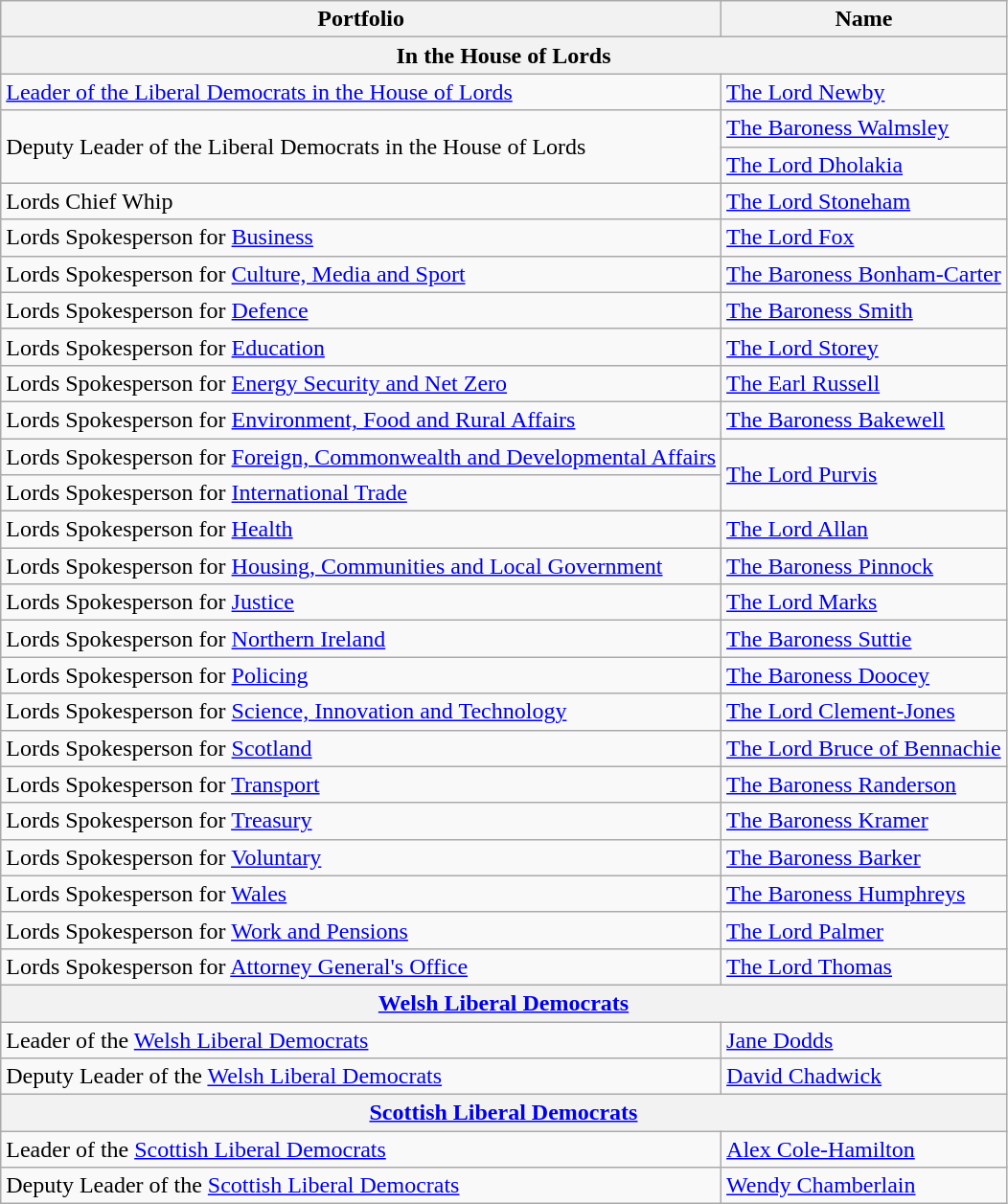<table class="wikitable">
<tr>
<th>Portfolio</th>
<th>Name</th>
</tr>
<tr>
<th colspan="2">In the House of Lords</th>
</tr>
<tr>
<td><a href='#'>Leader of the Liberal Democrats in the House of Lords</a></td>
<td> <a href='#'>The Lord Newby</a> </td>
</tr>
<tr>
<td rowspan="2">Deputy Leader of the Liberal Democrats in the House of Lords</td>
<td> <a href='#'>The Baroness Walmsley</a></td>
</tr>
<tr>
<td> <a href='#'>The Lord Dholakia</a> </td>
</tr>
<tr>
<td>Lords Chief Whip</td>
<td> <a href='#'>The Lord Stoneham</a></td>
</tr>
<tr>
<td>Lords Spokesperson for <a href='#'>Business</a></td>
<td> <a href='#'>The Lord Fox</a></td>
</tr>
<tr>
<td>Lords Spokesperson for <a href='#'>Culture, Media and Sport</a></td>
<td> <a href='#'>The Baroness Bonham-Carter</a></td>
</tr>
<tr>
<td>Lords Spokesperson for <a href='#'>Defence</a></td>
<td> <a href='#'>The Baroness Smith</a></td>
</tr>
<tr>
<td>Lords Spokesperson for <a href='#'>Education</a></td>
<td> <a href='#'>The Lord Storey</a> </td>
</tr>
<tr>
<td>Lords Spokesperson for <a href='#'>Energy Security and Net Zero</a></td>
<td> <a href='#'>The Earl Russell</a></td>
</tr>
<tr>
<td>Lords Spokesperson for <a href='#'>Environment, Food and Rural Affairs</a></td>
<td> <a href='#'>The Baroness Bakewell</a> </td>
</tr>
<tr>
<td>Lords Spokesperson for <a href='#'>Foreign, Commonwealth and Developmental Affairs</a></td>
<td rowspan="2"> <a href='#'>The Lord Purvis</a></td>
</tr>
<tr>
<td>Lords Spokesperson for <a href='#'>International Trade</a></td>
</tr>
<tr>
<td>Lords Spokesperson for <a href='#'>Health</a></td>
<td> <a href='#'>The Lord Allan</a></td>
</tr>
<tr>
<td>Lords Spokesperson for <a href='#'>Housing, Communities and Local Government</a></td>
<td> <a href='#'>The Baroness Pinnock</a></td>
</tr>
<tr>
<td>Lords Spokesperson for <a href='#'>Justice</a></td>
<td> <a href='#'>The Lord Marks</a> </td>
</tr>
<tr>
<td>Lords Spokesperson for <a href='#'>Northern Ireland</a></td>
<td> <a href='#'>The Baroness Suttie</a></td>
</tr>
<tr>
<td>Lords Spokesperson for <a href='#'>Policing</a></td>
<td> <a href='#'>The Baroness Doocey</a> </td>
</tr>
<tr>
<td>Lords Spokesperson for <a href='#'>Science, Innovation and Technology</a></td>
<td> <a href='#'>The Lord Clement-Jones</a> </td>
</tr>
<tr>
<td>Lords Spokesperson for <a href='#'>Scotland</a></td>
<td> <a href='#'>The Lord Bruce of Bennachie</a> </td>
</tr>
<tr>
<td>Lords Spokesperson for <a href='#'>Transport</a></td>
<td> <a href='#'>The Baroness Randerson</a></td>
</tr>
<tr>
<td>Lords Spokesperson for <a href='#'>Treasury</a></td>
<td> <a href='#'>The Baroness Kramer</a> </td>
</tr>
<tr>
<td>Lords Spokesperson for <a href='#'>Voluntary</a></td>
<td> <a href='#'>The Baroness Barker</a></td>
</tr>
<tr>
<td>Lords Spokesperson for <a href='#'>Wales</a></td>
<td> <a href='#'>The Baroness Humphreys</a></td>
</tr>
<tr>
<td>Lords Spokesperson for <a href='#'>Work and Pensions</a></td>
<td> <a href='#'>The Lord Palmer</a> </td>
</tr>
<tr>
<td>Lords Spokesperson for <a href='#'>Attorney General's Office</a></td>
<td> <a href='#'>The Lord Thomas</a> </td>
</tr>
<tr>
<th colspan="2"><a href='#'>Welsh Liberal Democrats</a></th>
</tr>
<tr>
<td>Leader of the <a href='#'>Welsh Liberal Democrats</a></td>
<td><a href='#'>Jane Dodds</a> </td>
</tr>
<tr>
<td>Deputy Leader of the <a href='#'>Welsh Liberal Democrats</a></td>
<td><a href='#'>David Chadwick</a> </td>
</tr>
<tr>
<th colspan="2"><a href='#'>Scottish Liberal Democrats</a></th>
</tr>
<tr>
<td>Leader of the <a href='#'>Scottish Liberal Democrats</a></td>
<td><a href='#'>Alex Cole-Hamilton</a> </td>
</tr>
<tr>
<td>Deputy Leader of the <a href='#'>Scottish Liberal Democrats</a></td>
<td><a href='#'>Wendy Chamberlain</a> </td>
</tr>
</table>
